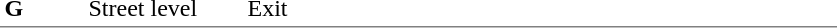<table table border=0 cellspacing=0 cellpadding=3>
<tr>
<td style="border-bottom:solid 1px gray;" width=50 valign=top><strong>G</strong></td>
<td style="border-bottom:solid 1px gray;" width=100 valign=top>Street level</td>
<td style="border-bottom:solid 1px gray;" width=390 valign=top>Exit</td>
</tr>
</table>
